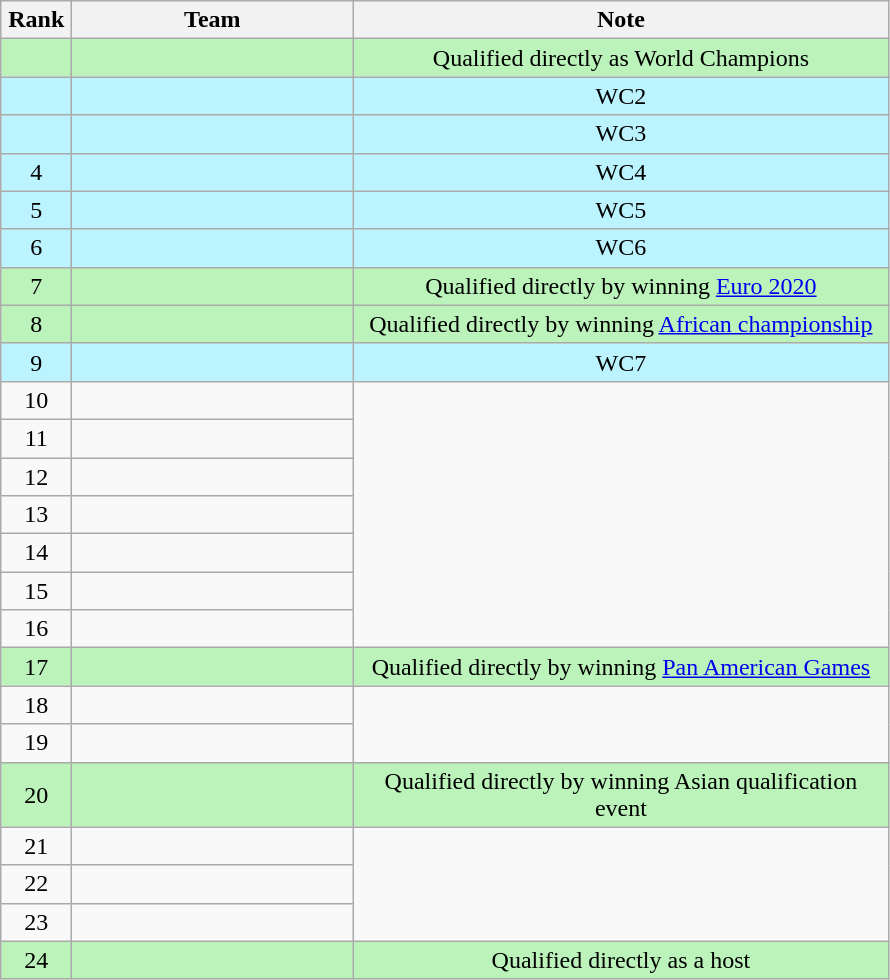<table class="wikitable">
<tr>
<th style="width: 40px;">Rank</th>
<th style="width: 180px;">Team</th>
<th style="width: 350px;">Note</th>
</tr>
<tr bgcolor=#BBF3BB>
<td style="text-align: center;"></td>
<td></td>
<td style="text-align: center;">Qualified directly as World Champions</td>
</tr>
<tr bgcolor=#BBF3FF>
<td style="text-align: center;"></td>
<td></td>
<td style="text-align: center;">WC2</td>
</tr>
<tr bgcolor=#BBF3FF>
<td style="text-align: center;"></td>
<td></td>
<td style="text-align: center;">WC3</td>
</tr>
<tr bgcolor=#BBF3FF>
<td style="text-align: center;">4</td>
<td></td>
<td style="text-align: center;">WC4</td>
</tr>
<tr bgcolor=#BBF3FF>
<td style="text-align: center;">5</td>
<td></td>
<td style="text-align: center;">WC5</td>
</tr>
<tr bgcolor=#BBF3FF>
<td style="text-align: center;">6</td>
<td></td>
<td style="text-align: center;">WC6</td>
</tr>
<tr bgcolor=#BBF3BB>
<td style="text-align: center;">7</td>
<td></td>
<td style="text-align: center;">Qualified directly by winning <a href='#'>Euro 2020</a></td>
</tr>
<tr bgcolor=#BBF3BB>
<td style="text-align: center;">8</td>
<td></td>
<td style="text-align: center;">Qualified directly by winning  <a href='#'>African championship</a></td>
</tr>
<tr bgcolor=#BBF3FF>
<td style="text-align: center;">9</td>
<td></td>
<td style="text-align: center;">WC7</td>
</tr>
<tr>
<td style="text-align: center;">10</td>
<td></td>
</tr>
<tr>
<td style="text-align: center;">11</td>
<td></td>
</tr>
<tr>
<td style="text-align: center;">12</td>
<td></td>
</tr>
<tr>
<td style="text-align: center;">13</td>
<td></td>
</tr>
<tr>
<td style="text-align: center;">14</td>
<td></td>
</tr>
<tr>
<td style="text-align: center;">15</td>
<td></td>
</tr>
<tr>
<td style="text-align: center;">16</td>
<td></td>
</tr>
<tr bgcolor=#BBF3BB>
<td style="text-align: center;">17</td>
<td></td>
<td style="text-align: center;">Qualified directly by winning <a href='#'>Pan American Games</a></td>
</tr>
<tr>
<td style="text-align: center;">18</td>
<td></td>
</tr>
<tr>
<td style="text-align: center;">19</td>
<td></td>
</tr>
<tr bgcolor=#BBF3BB>
<td style="text-align: center;">20</td>
<td></td>
<td style="text-align: center;">Qualified directly by winning Asian qualification event</td>
</tr>
<tr>
<td style="text-align: center;">21</td>
<td></td>
</tr>
<tr bgcolor=>
<td style="text-align: center;">22</td>
<td></td>
</tr>
<tr>
<td style="text-align: center;">23</td>
<td></td>
</tr>
<tr bgcolor=#BBF3BB>
<td style="text-align: center;">24</td>
<td></td>
<td style="text-align: center;">Qualified directly as a host</td>
</tr>
</table>
